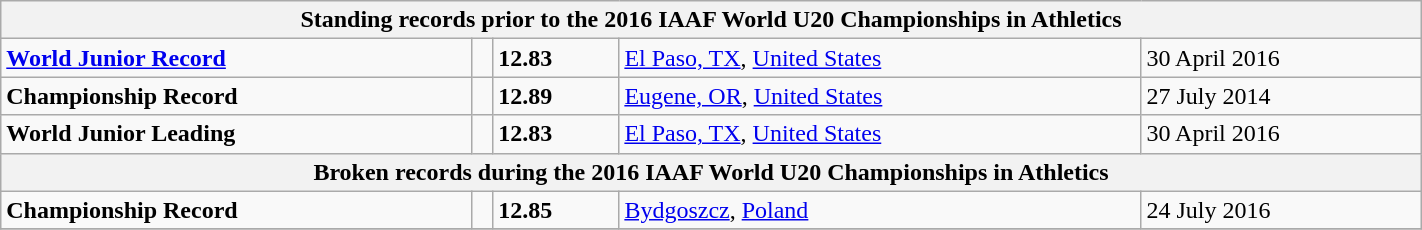<table class="wikitable" width=75%>
<tr>
<th colspan="5">Standing records prior to the 2016 IAAF World U20 Championships in Athletics</th>
</tr>
<tr>
<td><strong><a href='#'>World Junior Record</a></strong></td>
<td></td>
<td><strong>12.83</strong></td>
<td><a href='#'>El Paso, TX</a>, <a href='#'>United States</a></td>
<td>30 April 2016</td>
</tr>
<tr>
<td><strong>Championship Record</strong></td>
<td></td>
<td><strong>12.89</strong></td>
<td><a href='#'>Eugene, OR</a>, <a href='#'>United States</a></td>
<td>27 July 2014</td>
</tr>
<tr>
<td><strong>World Junior Leading</strong></td>
<td></td>
<td><strong>12.83</strong></td>
<td><a href='#'>El Paso, TX</a>, <a href='#'>United States</a></td>
<td>30 April 2016</td>
</tr>
<tr>
<th colspan="5">Broken records during the 2016 IAAF World U20 Championships in Athletics</th>
</tr>
<tr>
<td><strong>Championship Record</strong></td>
<td></td>
<td><strong>12.85</strong></td>
<td><a href='#'>Bydgoszcz</a>, <a href='#'>Poland</a></td>
<td>24 July 2016</td>
</tr>
<tr>
</tr>
</table>
